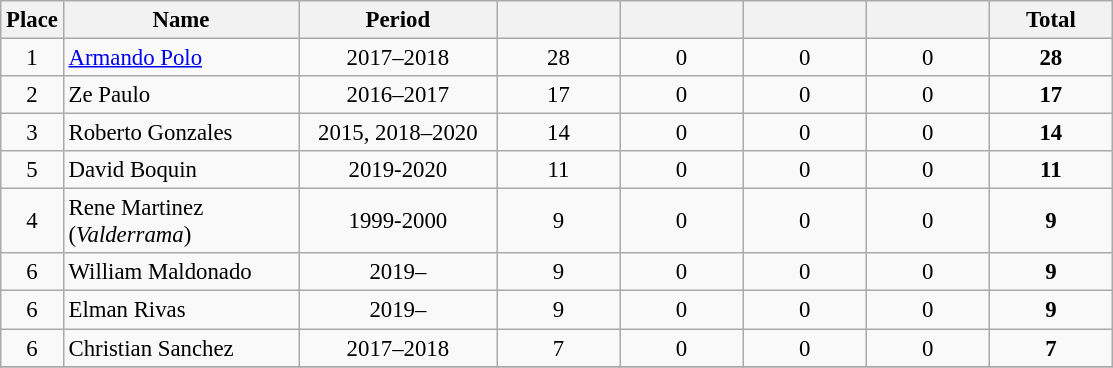<table class="wikitable sortable" style="font-size: 95%; text-align: center;">
<tr>
<th width=30>Place</th>
<th width=150>Name</th>
<th width=125>Period</th>
<th width=75></th>
<th width=75></th>
<th width=75></th>
<th width=75></th>
<th width=75><strong>Total</strong></th>
</tr>
<tr>
<td>1</td>
<td align="left"> <a href='#'>Armando Polo</a></td>
<td>2017–2018</td>
<td>28</td>
<td>0</td>
<td>0</td>
<td>0</td>
<td><strong>28</strong></td>
</tr>
<tr>
<td>2</td>
<td align="left"> Ze Paulo</td>
<td>2016–2017</td>
<td>17</td>
<td>0</td>
<td>0</td>
<td>0</td>
<td><strong>17</strong></td>
</tr>
<tr>
<td>3</td>
<td align="left"> Roberto Gonzales</td>
<td>2015, 2018–2020</td>
<td>14</td>
<td>0</td>
<td>0</td>
<td>0</td>
<td><strong>14</strong></td>
</tr>
<tr>
<td>5</td>
<td align="left"> David Boquin</td>
<td>2019-2020</td>
<td>11</td>
<td>0</td>
<td>0</td>
<td>0</td>
<td><strong>11</strong></td>
</tr>
<tr>
<td>4</td>
<td align="left"> Rene Martinez (<em>Valderrama</em>)</td>
<td>1999-2000</td>
<td>9</td>
<td>0</td>
<td>0</td>
<td>0</td>
<td><strong>9</strong></td>
</tr>
<tr>
<td>6</td>
<td align="left"> William Maldonado</td>
<td>2019–</td>
<td>9</td>
<td>0</td>
<td>0</td>
<td>0</td>
<td><strong>9</strong></td>
</tr>
<tr>
<td>6</td>
<td align="left"> Elman Rivas</td>
<td>2019–</td>
<td>9</td>
<td>0</td>
<td>0</td>
<td>0</td>
<td><strong>9</strong></td>
</tr>
<tr>
<td>6</td>
<td align="left"> Christian Sanchez</td>
<td>2017–2018</td>
<td>7</td>
<td>0</td>
<td>0</td>
<td>0</td>
<td><strong>7</strong></td>
</tr>
<tr>
</tr>
</table>
